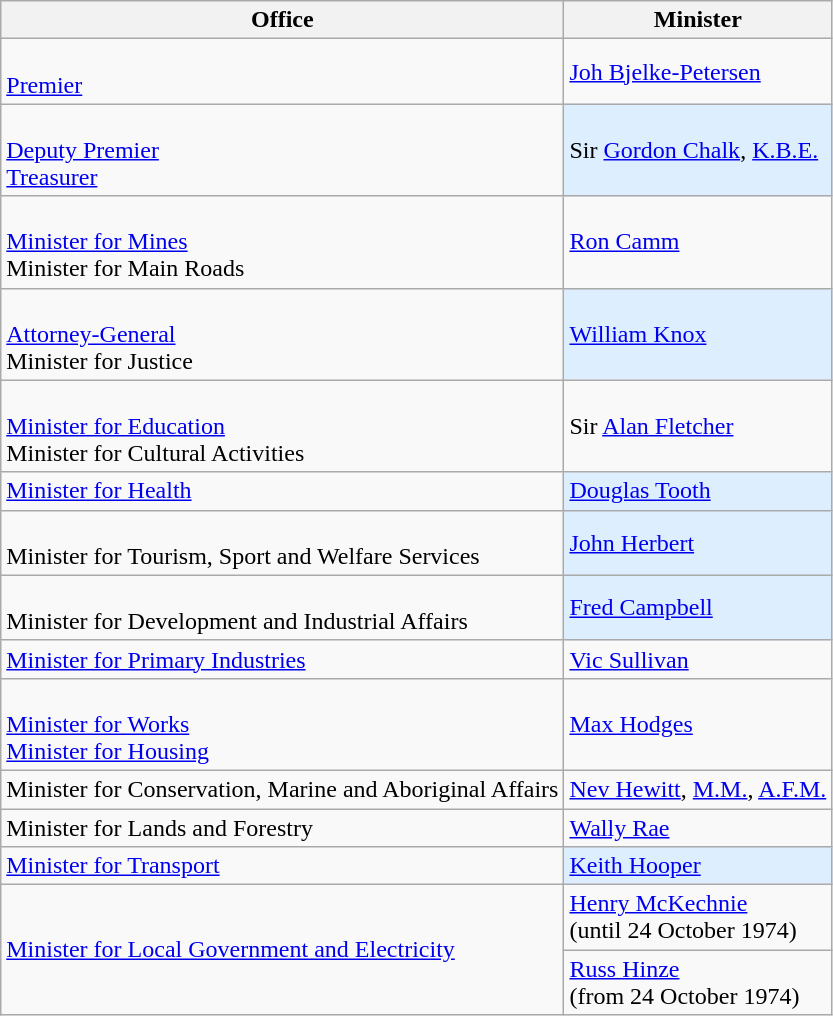<table class="wikitable">
<tr>
<th>Office</th>
<th>Minister</th>
</tr>
<tr>
<td><br><a href='#'>Premier</a></td>
<td><a href='#'>Joh Bjelke-Petersen</a></td>
</tr>
<tr>
<td><br><a href='#'>Deputy Premier</a><br>
<a href='#'>Treasurer</a></td>
<td style="background:#DDEEFF">Sir <a href='#'>Gordon Chalk</a>, <a href='#'>K.B.E.</a></td>
</tr>
<tr>
<td><br><a href='#'>Minister for Mines</a><br>
Minister for Main Roads</td>
<td><a href='#'>Ron Camm</a></td>
</tr>
<tr>
<td><br><a href='#'>Attorney-General</a><br>
Minister for Justice</td>
<td style="background:#DDEEFF"><a href='#'>William Knox</a></td>
</tr>
<tr>
<td><br><a href='#'>Minister for Education</a><br>
Minister for Cultural Activities</td>
<td>Sir <a href='#'>Alan Fletcher</a></td>
</tr>
<tr>
<td><a href='#'>Minister for Health</a></td>
<td style="background:#DDEEFF"><a href='#'>Douglas Tooth</a></td>
</tr>
<tr>
<td><br>Minister for Tourism, Sport and Welfare Services</td>
<td style="background:#DDEEFF"><a href='#'>John Herbert</a></td>
</tr>
<tr>
<td><br>Minister for Development and Industrial Affairs</td>
<td style="background:#DDEEFF"><a href='#'>Fred Campbell</a></td>
</tr>
<tr>
<td><a href='#'>Minister for Primary Industries</a></td>
<td><a href='#'>Vic Sullivan</a></td>
</tr>
<tr>
<td><br><a href='#'>Minister for Works</a><br>
<a href='#'>Minister for Housing</a></td>
<td><a href='#'>Max Hodges</a></td>
</tr>
<tr>
<td>Minister for Conservation, Marine and Aboriginal Affairs</td>
<td><a href='#'>Nev Hewitt</a>, <a href='#'>M.M.</a>, <a href='#'>A.F.M.</a></td>
</tr>
<tr>
<td>Minister for Lands and Forestry</td>
<td><a href='#'>Wally Rae</a></td>
</tr>
<tr>
<td><a href='#'>Minister for Transport</a></td>
<td style="background:#DDEEFF"><a href='#'>Keith Hooper</a></td>
</tr>
<tr>
<td rowspan=2><a href='#'>Minister for Local Government and Electricity</a><br></td>
<td><a href='#'>Henry McKechnie</a><br>(until 24 October 1974)</td>
</tr>
<tr>
<td><a href='#'>Russ Hinze</a><br>(from 24 October 1974)</td>
</tr>
</table>
